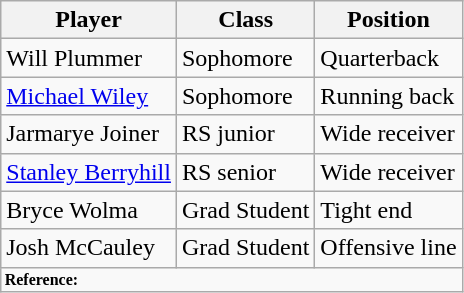<table class="wikitable">
<tr>
<th>Player</th>
<th>Class</th>
<th>Position</th>
</tr>
<tr>
<td>Will Plummer</td>
<td>Sophomore</td>
<td>Quarterback</td>
</tr>
<tr>
<td><a href='#'>Michael Wiley</a></td>
<td>Sophomore</td>
<td>Running back</td>
</tr>
<tr>
<td>Jarmarye Joiner</td>
<td>RS junior</td>
<td>Wide receiver</td>
</tr>
<tr>
<td><a href='#'>Stanley Berryhill</a></td>
<td>RS senior</td>
<td>Wide receiver</td>
</tr>
<tr>
<td>Bryce Wolma</td>
<td>Grad Student</td>
<td>Tight end</td>
</tr>
<tr>
<td>Josh McCauley</td>
<td>Grad Student</td>
<td>Offensive line</td>
</tr>
<tr>
<td colspan="3"  style="font-size:8pt; text-align:left;"><strong>Reference:</strong></td>
</tr>
</table>
